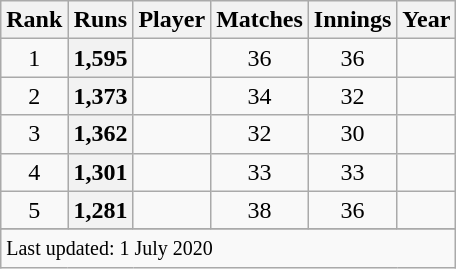<table class="wikitable plainrowheaders sortable">
<tr>
<th scope=col>Rank</th>
<th scope=col>Runs</th>
<th scope=col>Player</th>
<th scope=col>Matches</th>
<th scope=col>Innings</th>
<th scope=col>Year</th>
</tr>
<tr>
<td align=center>1</td>
<th scope=row style="text-align:center;">1,595</th>
<td></td>
<td align=center>36</td>
<td align=center>36</td>
<td></td>
</tr>
<tr>
<td align=center>2</td>
<th scope=row style=text-align:center;>1,373</th>
<td></td>
<td align=center>34</td>
<td align=center>32</td>
<td></td>
</tr>
<tr>
<td align=center>3</td>
<th scope=row style=text-align:center;>1,362</th>
<td></td>
<td align=center>32</td>
<td align=center>30</td>
<td></td>
</tr>
<tr>
<td align=center>4</td>
<th scope=row style=text-align:center;>1,301</th>
<td></td>
<td align=center>33</td>
<td align=center>33</td>
<td></td>
</tr>
<tr>
<td align=center>5</td>
<th scope=row style=text-align:center;>1,281</th>
<td></td>
<td align=center>38</td>
<td align=center>36</td>
<td></td>
</tr>
<tr>
</tr>
<tr class=sortbottom>
<td colspan=6><small>Last updated: 1 July 2020</small></td>
</tr>
</table>
